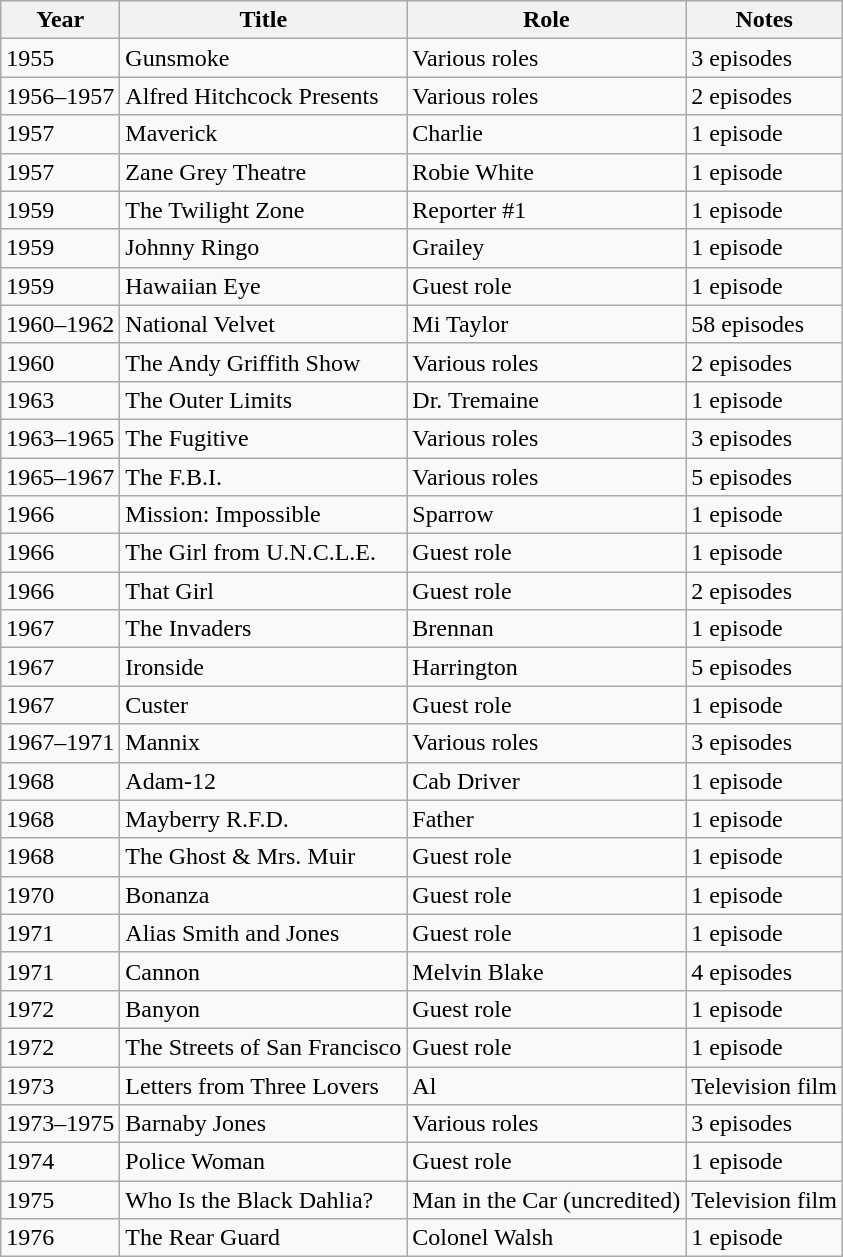<table class="wikitable sortable">
<tr>
<th>Year</th>
<th>Title</th>
<th>Role</th>
<th class="unsortable">Notes</th>
</tr>
<tr>
<td>1955</td>
<td>Gunsmoke</td>
<td>Various roles</td>
<td>3 episodes</td>
</tr>
<tr>
<td>1956–1957</td>
<td>Alfred Hitchcock Presents</td>
<td>Various roles</td>
<td>2 episodes</td>
</tr>
<tr>
<td>1957</td>
<td>Maverick</td>
<td>Charlie</td>
<td>1 episode</td>
</tr>
<tr>
<td>1957</td>
<td>Zane Grey Theatre</td>
<td>Robie White</td>
<td>1 episode</td>
</tr>
<tr>
<td>1959</td>
<td>The Twilight Zone</td>
<td>Reporter #1</td>
<td>1 episode</td>
</tr>
<tr>
<td>1959</td>
<td>Johnny Ringo</td>
<td>Grailey</td>
<td>1 episode</td>
</tr>
<tr>
<td>1959</td>
<td>Hawaiian Eye</td>
<td>Guest role</td>
<td>1 episode</td>
</tr>
<tr>
<td>1960–1962</td>
<td>National Velvet</td>
<td>Mi Taylor</td>
<td>58 episodes</td>
</tr>
<tr>
<td>1960</td>
<td>The Andy Griffith Show</td>
<td>Various roles</td>
<td>2 episodes</td>
</tr>
<tr>
<td>1963</td>
<td>The Outer Limits</td>
<td>Dr. Tremaine</td>
<td>1 episode</td>
</tr>
<tr>
<td>1963–1965</td>
<td>The Fugitive</td>
<td>Various roles</td>
<td>3 episodes</td>
</tr>
<tr>
<td>1965–1967</td>
<td>The F.B.I.</td>
<td>Various roles</td>
<td>5 episodes</td>
</tr>
<tr>
<td>1966</td>
<td>Mission: Impossible</td>
<td>Sparrow</td>
<td>1 episode</td>
</tr>
<tr>
<td>1966</td>
<td>The Girl from U.N.C.L.E.</td>
<td>Guest role</td>
<td>1 episode</td>
</tr>
<tr>
<td>1966</td>
<td>That Girl</td>
<td>Guest role</td>
<td>2 episodes</td>
</tr>
<tr>
<td>1967</td>
<td>The Invaders</td>
<td>Brennan</td>
<td>1 episode</td>
</tr>
<tr>
<td>1967</td>
<td>Ironside</td>
<td>Harrington</td>
<td>5 episodes</td>
</tr>
<tr>
<td>1967</td>
<td>Custer</td>
<td>Guest role</td>
<td>1 episode</td>
</tr>
<tr>
<td>1967–1971</td>
<td>Mannix</td>
<td>Various roles</td>
<td>3 episodes</td>
</tr>
<tr>
<td>1968</td>
<td>Adam-12</td>
<td>Cab Driver</td>
<td>1 episode</td>
</tr>
<tr>
<td>1968</td>
<td>Mayberry R.F.D.</td>
<td>Father</td>
<td>1 episode</td>
</tr>
<tr>
<td>1968</td>
<td>The Ghost & Mrs. Muir</td>
<td>Guest role</td>
<td>1 episode</td>
</tr>
<tr>
<td>1970</td>
<td>Bonanza</td>
<td>Guest role</td>
<td>1 episode</td>
</tr>
<tr>
<td>1971</td>
<td>Alias Smith and Jones</td>
<td>Guest role</td>
<td>1 episode</td>
</tr>
<tr>
<td>1971</td>
<td>Cannon</td>
<td>Melvin Blake</td>
<td>4 episodes</td>
</tr>
<tr>
<td>1972</td>
<td>Banyon</td>
<td>Guest role</td>
<td>1 episode</td>
</tr>
<tr>
<td>1972</td>
<td>The Streets of San Francisco</td>
<td>Guest role</td>
<td>1 episode</td>
</tr>
<tr>
<td>1973</td>
<td>Letters from Three Lovers</td>
<td>Al</td>
<td>Television film</td>
</tr>
<tr>
<td>1973–1975</td>
<td>Barnaby Jones</td>
<td>Various roles</td>
<td>3 episodes</td>
</tr>
<tr>
<td>1974</td>
<td>Police Woman</td>
<td>Guest role</td>
<td>1 episode</td>
</tr>
<tr>
<td>1975</td>
<td>Who Is the Black Dahlia?</td>
<td>Man in the Car (uncredited)</td>
<td>Television film</td>
</tr>
<tr>
<td>1976</td>
<td>The Rear Guard</td>
<td>Colonel Walsh</td>
<td>1 episode</td>
</tr>
</table>
